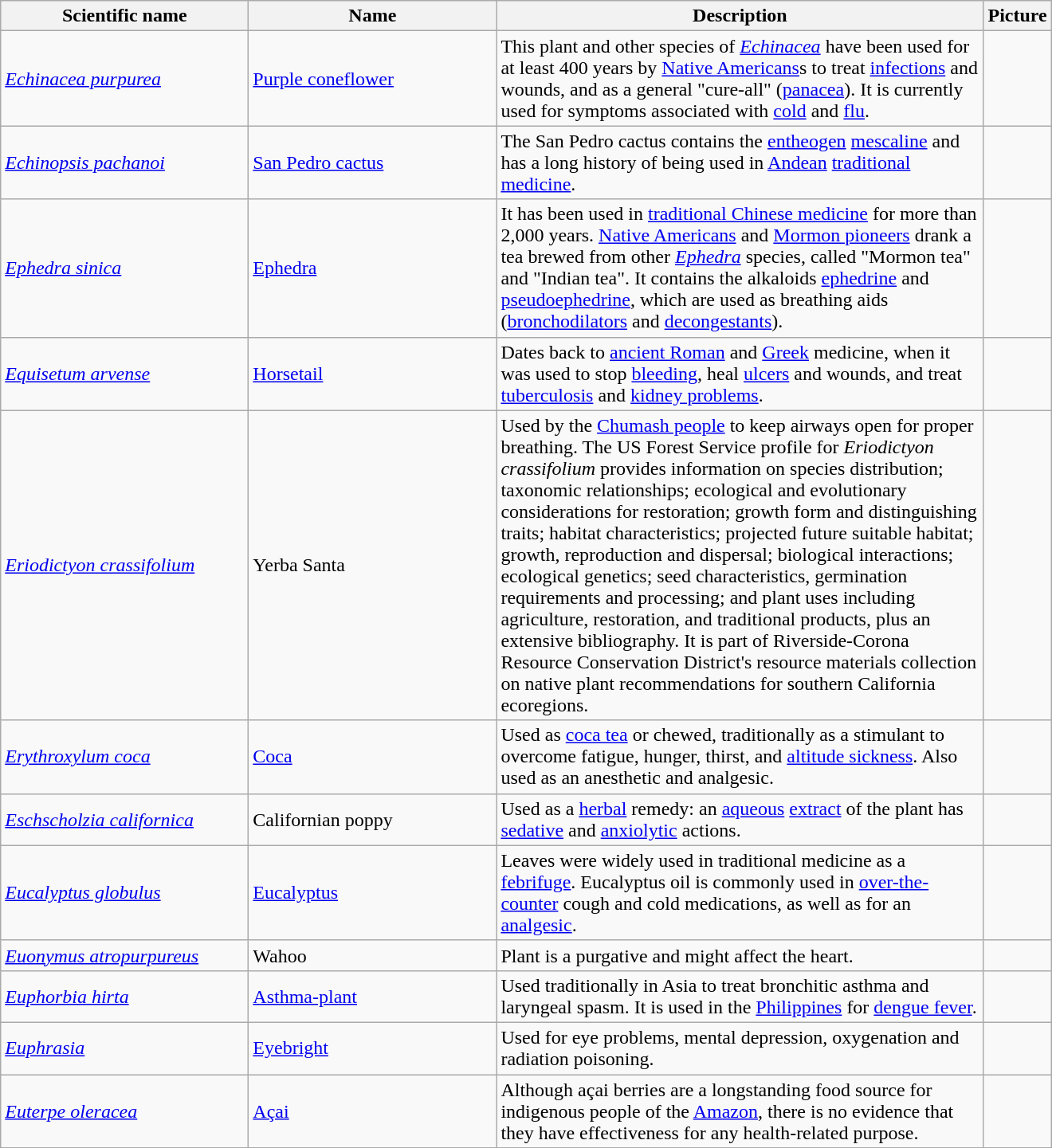<table class="wikitable sortable">
<tr>
<th width=200px>Scientific name</th>
<th width=200px>Name</th>
<th width=400px>Description</th>
<th>Picture</th>
</tr>
<tr>
<td><em><a href='#'>Echinacea purpurea</a></em></td>
<td><a href='#'>Purple coneflower</a></td>
<td>This plant and other species of <em><a href='#'>Echinacea</a></em> have been used for at least 400 years by <a href='#'>Native Americans</a>s to treat <a href='#'>infections</a> and wounds, and as a general "cure-all" (<a href='#'>panacea</a>). It is currently used for symptoms associated with <a href='#'>cold</a> and <a href='#'>flu</a>.</td>
<td></td>
</tr>
<tr>
<td><em><a href='#'>Echinopsis pachanoi</a></em></td>
<td><a href='#'>San Pedro cactus</a></td>
<td>The San Pedro cactus contains the <a href='#'>entheogen</a> <a href='#'>mescaline</a> and has a long history of being used in <a href='#'>Andean</a> <a href='#'>traditional medicine</a>.</td>
<td></td>
</tr>
<tr>
<td><em><a href='#'>Ephedra sinica</a></em></td>
<td><a href='#'>Ephedra</a></td>
<td>It has been used in <a href='#'>traditional Chinese medicine</a> for more than 2,000 years. <a href='#'>Native Americans</a> and <a href='#'>Mormon pioneers</a> drank a tea brewed from other <em><a href='#'>Ephedra</a></em> species, called "Mormon tea" and "Indian tea". It contains the alkaloids <a href='#'>ephedrine</a> and <a href='#'>pseudoephedrine</a>, which are used as breathing aids (<a href='#'>bronchodilators</a> and <a href='#'>decongestants</a>).</td>
<td></td>
</tr>
<tr>
<td><em><a href='#'>Equisetum arvense</a></em></td>
<td><a href='#'>Horsetail</a></td>
<td>Dates back to <a href='#'>ancient Roman</a> and <a href='#'>Greek</a> medicine, when it was used to stop <a href='#'>bleeding</a>, heal <a href='#'>ulcers</a> and wounds, and treat <a href='#'>tuberculosis</a> and <a href='#'>kidney problems</a>.</td>
<td></td>
</tr>
<tr>
<td><em><a href='#'>Eriodictyon crassifolium</a></em></td>
<td>Yerba Santa</td>
<td>Used by the <a href='#'>Chumash people</a> to keep airways open for proper breathing. The US Forest Service profile for <em>Eriodictyon crassifolium</em> provides information on species distribution; taxonomic relationships; ecological and evolutionary considerations for restoration; growth form and distinguishing traits; habitat characteristics; projected future suitable habitat; growth, reproduction and dispersal; biological interactions; ecological genetics; seed characteristics, germination requirements and processing; and plant uses including agriculture, restoration, and traditional products, plus an extensive bibliography. It is part of Riverside-Corona Resource Conservation District's resource materials collection on native plant recommendations for southern California ecoregions.</td>
<td></td>
</tr>
<tr>
<td><em><a href='#'>Erythroxylum coca</a></em></td>
<td><a href='#'>Coca</a></td>
<td>Used as <a href='#'>coca tea</a> or chewed, traditionally as a stimulant to overcome fatigue, hunger, thirst, and <a href='#'>altitude sickness</a>. Also used as an anesthetic and analgesic.</td>
<td></td>
</tr>
<tr>
<td><em><a href='#'>Eschscholzia californica</a></em></td>
<td>Californian poppy</td>
<td>Used as a <a href='#'>herbal</a> remedy: an <a href='#'>aqueous</a> <a href='#'>extract</a> of the plant has <a href='#'>sedative</a> and <a href='#'>anxiolytic</a> actions.</td>
<td></td>
</tr>
<tr>
<td><em><a href='#'>Eucalyptus globulus</a></em></td>
<td><a href='#'>Eucalyptus</a></td>
<td>Leaves were widely used in traditional medicine as a <a href='#'>febrifuge</a>. Eucalyptus oil is commonly used in <a href='#'>over-the-counter</a> cough and cold medications, as well as for an <a href='#'>analgesic</a>.</td>
<td></td>
</tr>
<tr>
<td><em><a href='#'>Euonymus atropurpureus</a></em></td>
<td>Wahoo</td>
<td>Plant is a purgative and might affect the heart.</td>
<td></td>
</tr>
<tr>
<td><em><a href='#'>Euphorbia hirta</a></em></td>
<td><a href='#'>Asthma-plant</a></td>
<td>Used traditionally in Asia to treat bronchitic asthma and laryngeal spasm. It is used in the <a href='#'>Philippines</a> for <a href='#'>dengue fever</a>.</td>
<td></td>
</tr>
<tr>
<td><em><a href='#'>Euphrasia</a></em></td>
<td><a href='#'>Eyebright</a></td>
<td>Used for eye problems, mental depression, oxygenation and radiation poisoning.</td>
<td></td>
</tr>
<tr>
<td><em><a href='#'>Euterpe oleracea</a></em></td>
<td><a href='#'>Açai</a></td>
<td>Although açai berries are a longstanding food source for indigenous people of the <a href='#'>Amazon</a>, there is no evidence that they have effectiveness for any health-related purpose.</td>
<td></td>
</tr>
</table>
